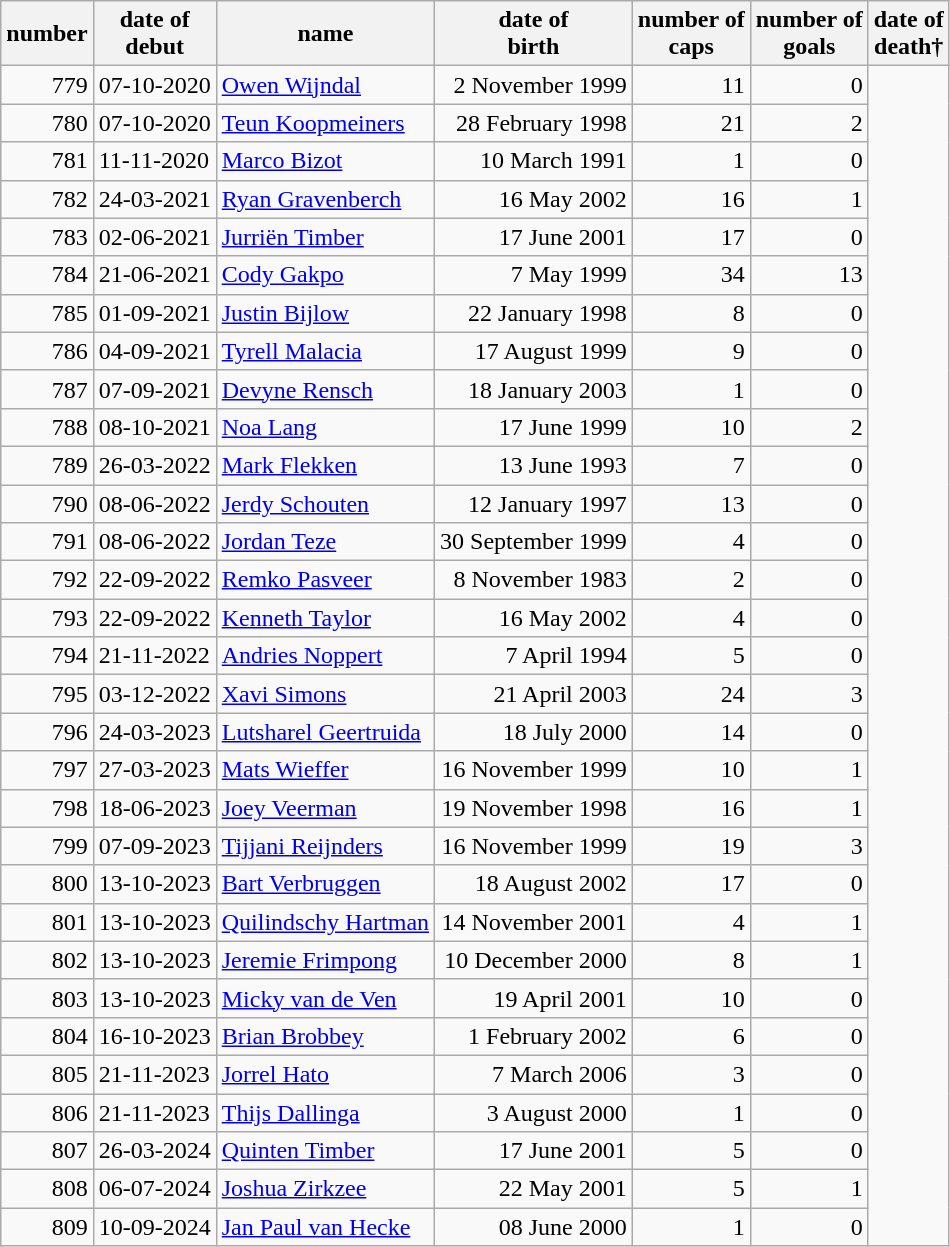<table class="wikitable sortable">
<tr>
<th>number</th>
<th>date of<br>debut</th>
<th>name</th>
<th>date of<br>birth</th>
<th>number of<br>caps</th>
<th>number of<br>goals</th>
<th>date of<br>death†</th>
</tr>
<tr>
<td align=right>779</td>
<td>07-10-2020</td>
<td><a href='#'>Owen Wijndal</a></td>
<td align=right>2 November 1999</td>
<td align=right>11</td>
<td align=right>0</td>
</tr>
<tr>
<td align=right>780</td>
<td>07-10-2020</td>
<td><a href='#'>Teun Koopmeiners</a></td>
<td align=right>28 February 1998</td>
<td align=right>21</td>
<td align=right>2</td>
</tr>
<tr>
<td align=right>781</td>
<td>11-11-2020</td>
<td><a href='#'>Marco Bizot</a></td>
<td align=right>10 March 1991</td>
<td align=right>1</td>
<td align=right>0</td>
</tr>
<tr>
<td align=right>782</td>
<td>24-03-2021</td>
<td><a href='#'>Ryan Gravenberch</a></td>
<td align=right>16 May 2002</td>
<td align=right>16</td>
<td align=right>1</td>
</tr>
<tr>
<td align=right>783</td>
<td>02-06-2021</td>
<td><a href='#'>Jurriën Timber</a></td>
<td align=right>17 June 2001</td>
<td align=right>17</td>
<td align=right>0</td>
</tr>
<tr>
<td align=right>784</td>
<td>21-06-2021</td>
<td><a href='#'>Cody Gakpo</a></td>
<td align=right>7 May 1999</td>
<td align=right>34</td>
<td align=right>13</td>
</tr>
<tr>
<td align=right>785</td>
<td>01-09-2021</td>
<td><a href='#'>Justin Bijlow</a></td>
<td align=right>22 January 1998</td>
<td align=right>8</td>
<td align=right>0</td>
</tr>
<tr>
<td align=right>786</td>
<td>04-09-2021</td>
<td><a href='#'>Tyrell Malacia</a></td>
<td align=right>17 August 1999</td>
<td align=right>9</td>
<td align=right>0</td>
</tr>
<tr>
<td align=right>787</td>
<td>07-09-2021</td>
<td><a href='#'>Devyne Rensch</a></td>
<td align=right>18 January 2003</td>
<td align=right>1</td>
<td align=right>0</td>
</tr>
<tr>
<td align=right>788</td>
<td>08-10-2021</td>
<td><a href='#'>Noa Lang</a></td>
<td align=right>17 June 1999</td>
<td align=right>10</td>
<td align=right>2</td>
</tr>
<tr>
<td align=right>789</td>
<td>26-03-2022</td>
<td><a href='#'>Mark Flekken</a></td>
<td align=right>13 June 1993</td>
<td align=right>7</td>
<td align=right>0</td>
</tr>
<tr>
<td align=right>790</td>
<td>08-06-2022</td>
<td><a href='#'>Jerdy Schouten</a></td>
<td align=right>12 January 1997</td>
<td align=right>13</td>
<td align=right>0</td>
</tr>
<tr>
<td align=right>791</td>
<td>08-06-2022</td>
<td><a href='#'>Jordan Teze</a></td>
<td align=right>30 September 1999</td>
<td align=right>4</td>
<td align=right>0</td>
</tr>
<tr>
<td align=right>792</td>
<td>22-09-2022</td>
<td><a href='#'>Remko Pasveer</a></td>
<td align=right>8 November 1983</td>
<td align=right>2</td>
<td align=right>0</td>
</tr>
<tr>
<td align=right>793</td>
<td>22-09-2022</td>
<td><a href='#'>Kenneth Taylor</a></td>
<td align=right>16 May 2002</td>
<td align=right>4</td>
<td align=right>0</td>
</tr>
<tr>
<td align=right>794</td>
<td>21-11-2022</td>
<td><a href='#'>Andries Noppert</a></td>
<td align=right>7 April 1994</td>
<td align=right>5</td>
<td align=right>0</td>
</tr>
<tr>
<td align=right>795</td>
<td>03-12-2022</td>
<td><a href='#'>Xavi Simons</a></td>
<td align=right>21 April 2003</td>
<td align=right>24</td>
<td align=right>3</td>
</tr>
<tr>
<td align=right>796</td>
<td>24-03-2023</td>
<td><a href='#'>Lutsharel Geertruida</a></td>
<td align=right>18 July 2000</td>
<td align=right>14</td>
<td align=right>0</td>
</tr>
<tr>
<td align=right>797</td>
<td>27-03-2023</td>
<td><a href='#'>Mats Wieffer</a></td>
<td align=right>16 November 1999</td>
<td align=right>10</td>
<td align=right>1</td>
</tr>
<tr>
<td align=right>798</td>
<td>18-06-2023</td>
<td><a href='#'>Joey Veerman</a></td>
<td align=right>19 November 1998</td>
<td align=right>16</td>
<td align=right>1</td>
</tr>
<tr>
<td align=right>799</td>
<td>07-09-2023</td>
<td><a href='#'>Tijjani Reijnders</a></td>
<td align=right>16 November 1999</td>
<td align=right>19</td>
<td align=right>3</td>
</tr>
<tr>
<td align=right>800</td>
<td>13-10-2023</td>
<td><a href='#'>Bart Verbruggen</a></td>
<td align=right>18 August 2002</td>
<td align=right>17</td>
<td align=right>0</td>
</tr>
<tr>
<td align=right>801</td>
<td>13-10-2023</td>
<td><a href='#'>Quilindschy Hartman</a></td>
<td align=right>14 November 2001</td>
<td align=right>4</td>
<td align=right>1</td>
</tr>
<tr>
<td align=right>802</td>
<td>13-10-2023</td>
<td><a href='#'>Jeremie Frimpong</a></td>
<td align=right>10 December 2000</td>
<td align=right>8</td>
<td align=right>1</td>
</tr>
<tr>
<td align=right>803</td>
<td>13-10-2023</td>
<td><a href='#'>Micky van de Ven</a></td>
<td align=right>19 April 2001</td>
<td align=right>10</td>
<td align=right>0</td>
</tr>
<tr>
<td align=right>804</td>
<td>16-10-2023</td>
<td><a href='#'>Brian Brobbey</a></td>
<td align=right>1 February 2002</td>
<td align=right>6</td>
<td align=right>0</td>
</tr>
<tr>
<td align=right>805</td>
<td>21-11-2023</td>
<td><a href='#'>Jorrel Hato</a></td>
<td align=right>7 March 2006</td>
<td align=right>3</td>
<td align=right>0</td>
</tr>
<tr>
<td align=right>806</td>
<td>21-11-2023</td>
<td><a href='#'>Thijs Dallinga</a></td>
<td align=right>3 August 2000</td>
<td align=right>1</td>
<td align=right>0</td>
</tr>
<tr>
<td align=right>807</td>
<td>26-03-2024</td>
<td><a href='#'>Quinten Timber</a></td>
<td align=right>17 June 2001</td>
<td align=right>5</td>
<td align=right>0</td>
</tr>
<tr>
<td align=right>808</td>
<td>06-07-2024</td>
<td><a href='#'>Joshua Zirkzee</a></td>
<td align=right>22 May 2001</td>
<td align=right>5</td>
<td align=right>1</td>
</tr>
<tr>
<td align=right>809</td>
<td>10-09-2024</td>
<td><a href='#'>Jan Paul van Hecke</a></td>
<td align=right>08 June 2000</td>
<td align=right>1</td>
<td align=right>0</td>
</tr>
</table>
